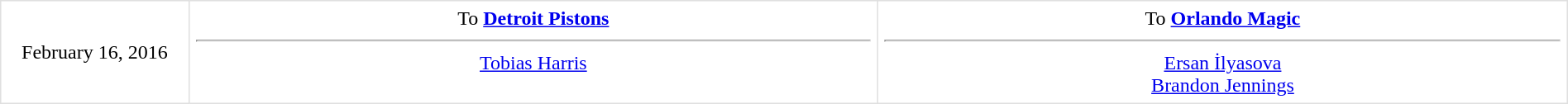<table border=1 style="border-collapse:collapse; text-align: center; width: 100%" bordercolor="#DFDFDF"  cellpadding="5">
<tr>
<td style="width:12%">February 16, 2016</td>
<td style="width:44%" valign="top">To <strong><a href='#'>Detroit Pistons</a></strong><hr> <a href='#'>Tobias Harris</a></td>
<td style="width:44%" valign="top">To <strong><a href='#'>Orlando Magic</a></strong> <hr><a href='#'>Ersan İlyasova</a> <br><a href='#'>Brandon Jennings</a></td>
</tr>
</table>
